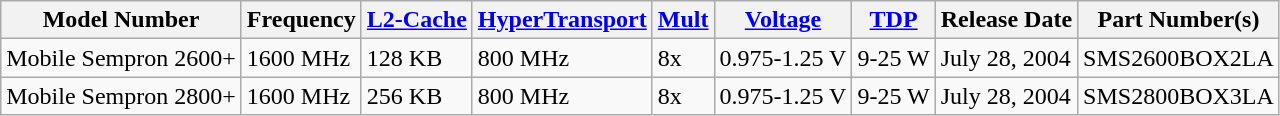<table class="wikitable">
<tr>
<th>Model Number</th>
<th>Frequency</th>
<th><a href='#'>L2-Cache</a></th>
<th><a href='#'>HyperTransport</a></th>
<th><a href='#'>Mult</a></th>
<th><a href='#'>Voltage</a></th>
<th><a href='#'>TDP</a></th>
<th>Release Date</th>
<th>Part Number(s)</th>
</tr>
<tr>
<td>Mobile Sempron 2600+</td>
<td>1600 MHz</td>
<td>128 KB</td>
<td>800 MHz</td>
<td>8x</td>
<td>0.975-1.25 V</td>
<td>9-25 W</td>
<td>July 28, 2004</td>
<td>SMS2600BOX2LA</td>
</tr>
<tr>
<td>Mobile Sempron 2800+</td>
<td>1600 MHz</td>
<td>256 KB</td>
<td>800 MHz</td>
<td>8x</td>
<td>0.975-1.25 V</td>
<td>9-25 W</td>
<td>July 28, 2004</td>
<td>SMS2800BOX3LA</td>
</tr>
</table>
